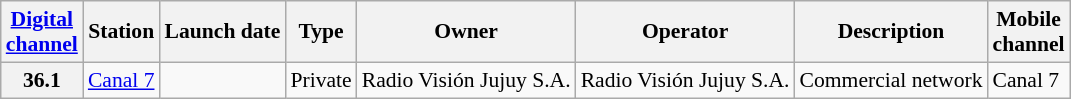<table class="wikitable sortable" style="font-size: 90%;">
<tr>
<th><a href='#'>Digital<br>channel</a></th>
<th>Station</th>
<th>Launch date</th>
<th>Type</th>
<th>Owner</th>
<th>Operator</th>
<th>Description</th>
<th>Mobile<br>channel</th>
</tr>
<tr>
<th>36.1</th>
<td><a href='#'>Canal 7</a></td>
<td></td>
<td>Private</td>
<td>Radio Visión Jujuy S.A.</td>
<td>Radio Visión Jujuy S.A.</td>
<td>Commercial network</td>
<td>Canal 7</td>
</tr>
</table>
